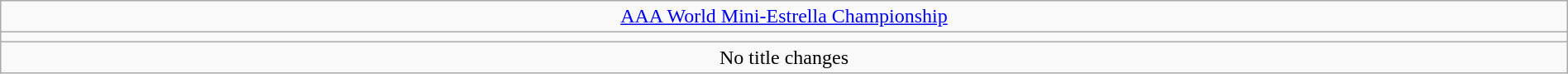<table class="wikitable" style="text-align:center; width:100%;">
<tr>
<td colspan="5"><a href='#'>AAA World Mini-Estrella Championship</a></td>
</tr>
<tr>
<td colspan="5"><strong></strong></td>
</tr>
<tr>
<td colspan="5">No title changes</td>
</tr>
</table>
